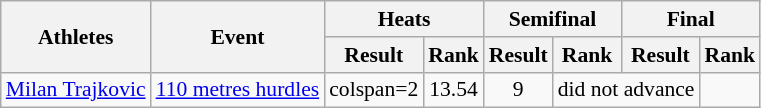<table class="wikitable" border="1" style="font-size:90%">
<tr>
<th rowspan="2">Athletes</th>
<th rowspan="2">Event</th>
<th colspan="2">Heats</th>
<th colspan="2">Semifinal</th>
<th colspan="2">Final</th>
</tr>
<tr>
<th>Result</th>
<th>Rank</th>
<th>Result</th>
<th>Rank</th>
<th>Result</th>
<th>Rank</th>
</tr>
<tr>
<td><a href='#'>Milan Trajkovic</a></td>
<td><a href='#'>110 metres hurdles</a></td>
<td>colspan=2 </td>
<td align=center>13.54</td>
<td align=center>9</td>
<td align=center colspan=2>did not advance</td>
</tr>
</table>
